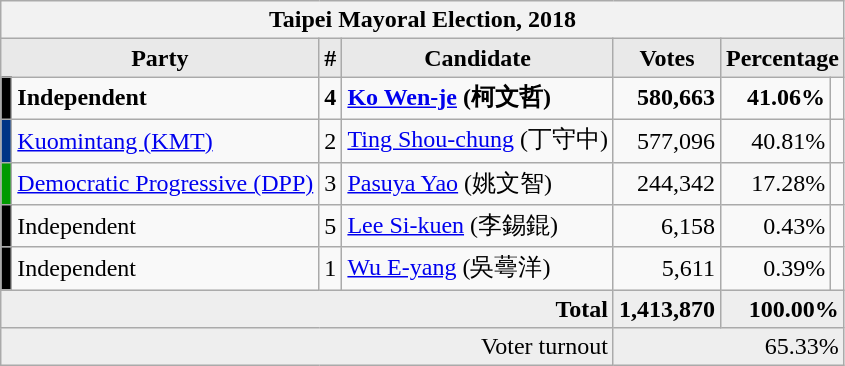<table class="wikitable collapsible">
<tr>
<th colspan="7">Taipei Mayoral Election, 2018</th>
</tr>
<tr>
<th style="background-color:#E9E9E9" colspan=2 style="width: 20em">Party</th>
<th style="background-color:#E9E9E9" style="width: 2em">#</th>
<th style="background-color:#E9E9E9" style="width: 13em">Candidate</th>
<th style="background-color:#E9E9E9" style="width: 6em">Votes</th>
<th style="background-color:#E9E9E9" colspan=2 style="width: 11em">Percentage</th>
</tr>
<tr>
<td bgcolor="#000000"></td>
<td align=left> <strong>Independent</strong> </td>
<td align=center><strong>4</strong></td>
<td align=left><strong><a href='#'>Ko Wen-je</a> (柯文哲)</strong></td>
<td align=right><strong>580,663</strong></td>
<td align=right><strong>41.06%</strong></td>
<td align=right></td>
</tr>
<tr>
<td bgcolor="#003586"></td>
<td align=left> <a href='#'>Kuomintang (KMT)</a></td>
<td align=center>2</td>
<td align=left><a href='#'>Ting Shou-chung</a> (丁守中)</td>
<td align=right>577,096</td>
<td align=right>40.81%</td>
<td align=right></td>
</tr>
<tr>
<td bgcolor="#009a00"></td>
<td align=left><a href='#'>Democratic Progressive (DPP)</a></td>
<td align=center>3</td>
<td align=left><a href='#'>Pasuya Yao</a> (姚文智)</td>
<td align=right>244,342</td>
<td align=right>17.28%</td>
<td align=right></td>
</tr>
<tr>
<td bgcolor="#000000"></td>
<td align=left> Independent</td>
<td align=center>5</td>
<td align=left><a href='#'>Lee Si-kuen</a> (李錫錕)</td>
<td align=right>6,158</td>
<td align=right>0.43%</td>
<td align=right></td>
</tr>
<tr>
<td bgcolor="#000000"></td>
<td align=left> Independent</td>
<td align=center>1</td>
<td align=left><a href='#'>Wu E-yang</a> (吳蕚洋)</td>
<td align=right>5,611</td>
<td align=right>0.39%</td>
<td align=right></td>
</tr>
<tr bgcolor="#EEEEEE">
<td colspan="4" align=right><strong>Total</strong></td>
<td align=right><strong>1,413,870</strong></td>
<td align=right colspan=2><strong>100.00%</strong></td>
</tr>
<tr bgcolor="#EEEEEE">
<td colspan="4" align="right">Voter turnout</td>
<td colspan="3" align="right">65.33%</td>
</tr>
</table>
